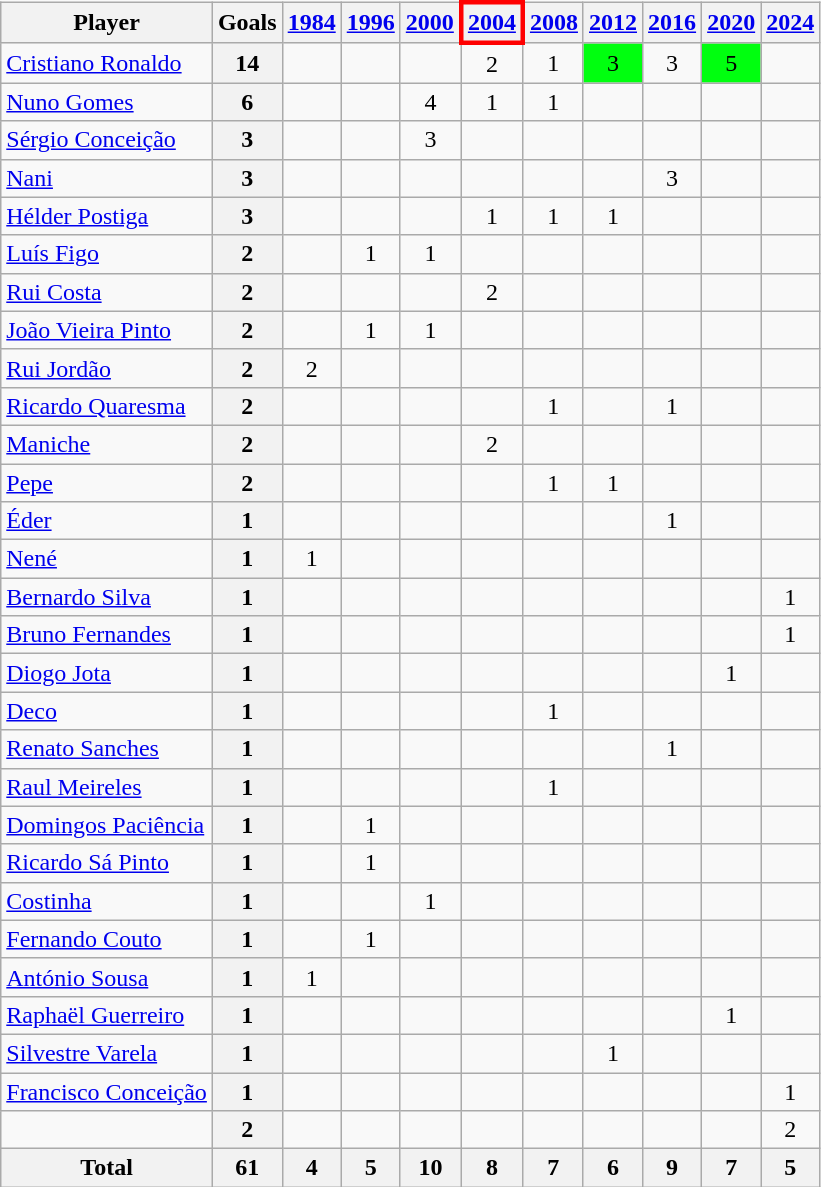<table class="wikitable sortable" style="text-align:center;">
<tr>
<th>Player</th>
<th>Goals</th>
<th><a href='#'>1984</a></th>
<th><a href='#'>1996</a></th>
<th><a href='#'>2000</a></th>
<th style="border:3px solid red"><a href='#'>2004</a></th>
<th><a href='#'>2008</a></th>
<th><a href='#'>2012</a></th>
<th><a href='#'>2016</a></th>
<th><a href='#'>2020</a></th>
<th><a href='#'>2024</a></th>
</tr>
<tr>
<td style="text-align:left;"><a href='#'>Cristiano Ronaldo</a></td>
<th>14</th>
<td></td>
<td></td>
<td></td>
<td>2</td>
<td>1</td>
<td style="background:#00FF0F">3</td>
<td>3</td>
<td style="background:#00FF0F">5</td>
<td></td>
</tr>
<tr>
<td style="text-align:left;"><a href='#'>Nuno Gomes</a></td>
<th>6</th>
<td></td>
<td></td>
<td>4</td>
<td>1</td>
<td>1</td>
<td></td>
<td></td>
<td></td>
<td></td>
</tr>
<tr>
<td style="text-align:left;"><a href='#'>Sérgio Conceição</a></td>
<th>3</th>
<td></td>
<td></td>
<td>3</td>
<td></td>
<td></td>
<td></td>
<td></td>
<td></td>
<td></td>
</tr>
<tr>
<td style="text-align:left;"><a href='#'>Nani</a></td>
<th>3</th>
<td></td>
<td></td>
<td></td>
<td></td>
<td></td>
<td></td>
<td>3</td>
<td></td>
<td></td>
</tr>
<tr>
<td style="text-align:left;"><a href='#'>Hélder Postiga</a></td>
<th>3</th>
<td></td>
<td></td>
<td></td>
<td>1</td>
<td>1</td>
<td>1</td>
<td></td>
<td></td>
<td></td>
</tr>
<tr>
<td style="text-align:left;"><a href='#'>Luís Figo</a></td>
<th>2</th>
<td></td>
<td>1</td>
<td>1</td>
<td></td>
<td></td>
<td></td>
<td></td>
<td></td>
<td></td>
</tr>
<tr>
<td style="text-align:left;"><a href='#'>Rui Costa</a></td>
<th>2</th>
<td></td>
<td></td>
<td></td>
<td>2</td>
<td></td>
<td></td>
<td></td>
<td></td>
<td></td>
</tr>
<tr>
<td style="text-align:left;"><a href='#'>João Vieira Pinto</a></td>
<th>2</th>
<td></td>
<td>1</td>
<td>1</td>
<td></td>
<td></td>
<td></td>
<td></td>
<td></td>
<td></td>
</tr>
<tr>
<td style="text-align:left;"><a href='#'>Rui Jordão</a></td>
<th>2</th>
<td>2</td>
<td></td>
<td></td>
<td></td>
<td></td>
<td></td>
<td></td>
<td></td>
<td></td>
</tr>
<tr>
<td style="text-align:left;"><a href='#'>Ricardo Quaresma</a></td>
<th>2</th>
<td></td>
<td></td>
<td></td>
<td></td>
<td>1</td>
<td></td>
<td>1</td>
<td></td>
<td></td>
</tr>
<tr>
<td style="text-align:left;"><a href='#'>Maniche</a></td>
<th>2</th>
<td></td>
<td></td>
<td></td>
<td>2</td>
<td></td>
<td></td>
<td></td>
<td></td>
<td></td>
</tr>
<tr>
<td style="text-align:left;"><a href='#'>Pepe</a></td>
<th>2</th>
<td></td>
<td></td>
<td></td>
<td></td>
<td>1</td>
<td>1</td>
<td></td>
<td></td>
<td></td>
</tr>
<tr>
<td style="text-align:left;"><a href='#'>Éder</a></td>
<th>1</th>
<td></td>
<td></td>
<td></td>
<td></td>
<td></td>
<td></td>
<td>1</td>
<td></td>
<td></td>
</tr>
<tr>
<td style="text-align:left;"><a href='#'>Nené</a></td>
<th>1</th>
<td>1</td>
<td></td>
<td></td>
<td></td>
<td></td>
<td></td>
<td></td>
<td></td>
<td></td>
</tr>
<tr>
<td style="text-align:left;"><a href='#'>Bernardo Silva</a></td>
<th>1</th>
<td></td>
<td></td>
<td></td>
<td></td>
<td></td>
<td></td>
<td></td>
<td></td>
<td>1</td>
</tr>
<tr>
<td style="text-align:left;"><a href='#'>Bruno Fernandes</a></td>
<th>1</th>
<td></td>
<td></td>
<td></td>
<td></td>
<td></td>
<td></td>
<td></td>
<td></td>
<td>1</td>
</tr>
<tr>
<td style="text-align:left;"><a href='#'>Diogo Jota</a></td>
<th>1</th>
<td></td>
<td></td>
<td></td>
<td></td>
<td></td>
<td></td>
<td></td>
<td>1</td>
<td></td>
</tr>
<tr>
<td style="text-align:left;"><a href='#'>Deco</a></td>
<th>1</th>
<td></td>
<td></td>
<td></td>
<td></td>
<td>1</td>
<td></td>
<td></td>
<td></td>
<td></td>
</tr>
<tr>
<td style="text-align:left;"><a href='#'>Renato Sanches</a></td>
<th>1</th>
<td></td>
<td></td>
<td></td>
<td></td>
<td></td>
<td></td>
<td>1</td>
<td></td>
<td></td>
</tr>
<tr>
<td style="text-align:left;"><a href='#'>Raul Meireles</a></td>
<th>1</th>
<td></td>
<td></td>
<td></td>
<td></td>
<td>1</td>
<td></td>
<td></td>
<td></td>
<td></td>
</tr>
<tr>
<td style="text-align:left;"><a href='#'>Domingos Paciência</a></td>
<th>1</th>
<td></td>
<td>1</td>
<td></td>
<td></td>
<td></td>
<td></td>
<td></td>
<td></td>
<td></td>
</tr>
<tr>
<td style="text-align:left;"><a href='#'>Ricardo Sá Pinto</a></td>
<th>1</th>
<td></td>
<td>1</td>
<td></td>
<td></td>
<td></td>
<td></td>
<td></td>
<td></td>
<td></td>
</tr>
<tr>
<td style="text-align:left;"><a href='#'>Costinha</a></td>
<th>1</th>
<td></td>
<td></td>
<td>1</td>
<td></td>
<td></td>
<td></td>
<td></td>
<td></td>
<td></td>
</tr>
<tr>
<td style="text-align:left;"><a href='#'>Fernando Couto</a></td>
<th>1</th>
<td></td>
<td>1</td>
<td></td>
<td></td>
<td></td>
<td></td>
<td></td>
<td></td>
<td></td>
</tr>
<tr>
<td style="text-align:left;"><a href='#'>António Sousa</a></td>
<th>1</th>
<td>1</td>
<td></td>
<td></td>
<td></td>
<td></td>
<td></td>
<td></td>
<td></td>
<td></td>
</tr>
<tr>
<td style="text-align:left;"><a href='#'>Raphaël Guerreiro</a></td>
<th>1</th>
<td></td>
<td></td>
<td></td>
<td></td>
<td></td>
<td></td>
<td></td>
<td>1</td>
<td></td>
</tr>
<tr>
<td style="text-align:left;"><a href='#'>Silvestre Varela</a></td>
<th>1</th>
<td></td>
<td></td>
<td></td>
<td></td>
<td></td>
<td>1</td>
<td></td>
<td></td>
<td></td>
</tr>
<tr>
<td style="text-align:left;"><a href='#'>Francisco Conceição</a></td>
<th>1</th>
<td></td>
<td></td>
<td></td>
<td></td>
<td></td>
<td></td>
<td></td>
<td></td>
<td>1</td>
</tr>
<tr>
<td style="text-align:left;"></td>
<th>2</th>
<td></td>
<td></td>
<td></td>
<td></td>
<td></td>
<td></td>
<td></td>
<td></td>
<td>2</td>
</tr>
<tr class="sortbottom">
<th>Total</th>
<th>61</th>
<th>4</th>
<th>5</th>
<th>10</th>
<th>8</th>
<th>7</th>
<th>6</th>
<th>9</th>
<th>7</th>
<th>5</th>
</tr>
</table>
